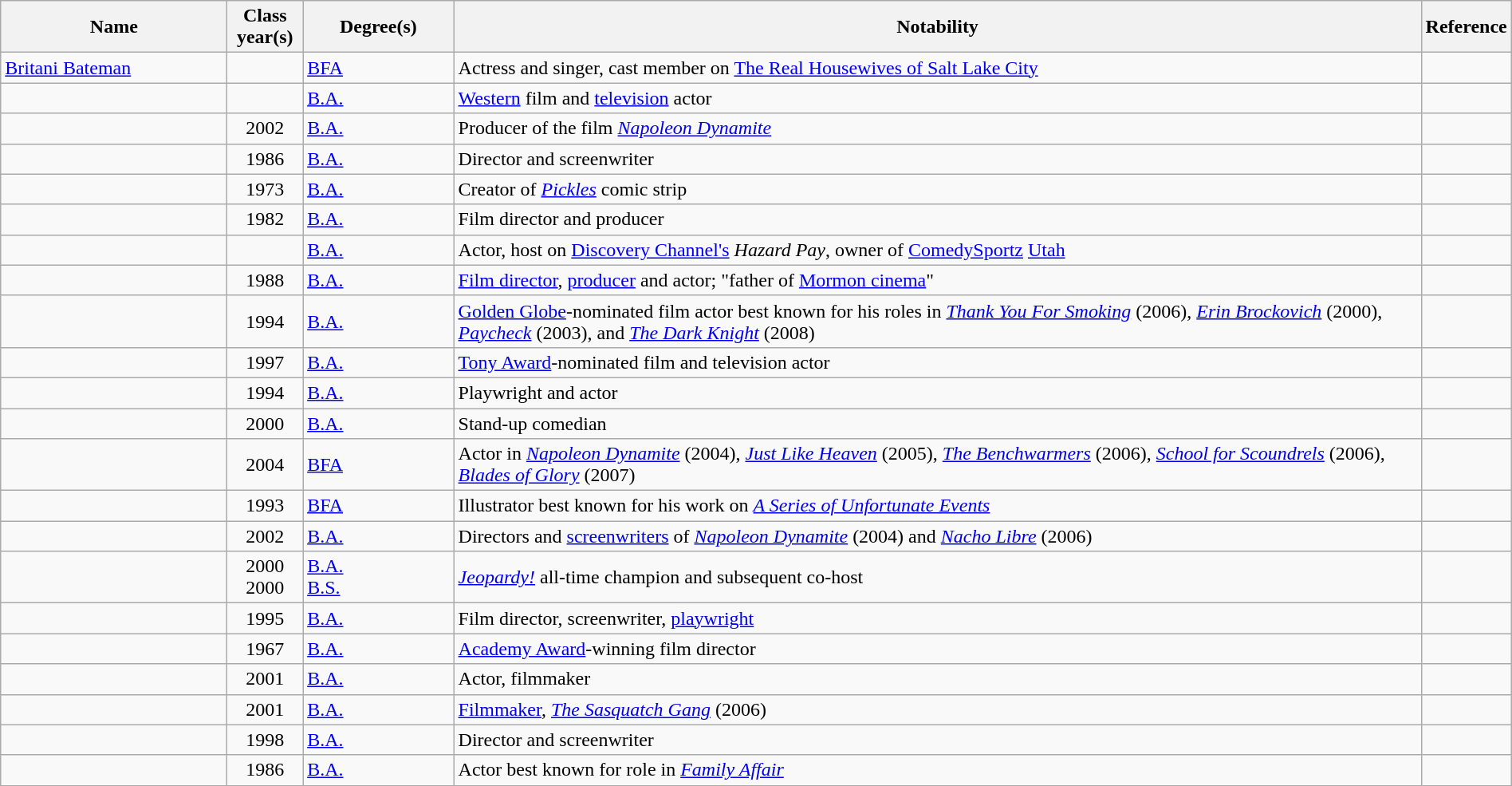<table class="wikitable sortable" style="width:100%">
<tr>
<th style="width:15%;">Name</th>
<th style="width:5%;">Class year(s)</th>
<th style="width:10%;">Degree(s)</th>
<th style="width:*;" class="unsortable">Notability</th>
<th style="width:5%;" class="unsortable">Reference</th>
</tr>
<tr>
<td><a href='#'>Britani Bateman</a></td>
<td></td>
<td><a href='#'>BFA</a></td>
<td>Actress and singer, cast member on <a href='#'>The Real Housewives of Salt Lake City</a></td>
<td></td>
</tr>
<tr>
<td></td>
<td style="text-align:center;"></td>
<td><a href='#'>B.A.</a></td>
<td><a href='#'>Western</a> film and <a href='#'>television</a> actor</td>
<td style="text-align:center;"></td>
</tr>
<tr>
<td></td>
<td style="text-align:center;">2002</td>
<td><a href='#'>B.A.</a></td>
<td>Producer of the film <em><a href='#'>Napoleon Dynamite</a></em></td>
<td style="text-align:center;"></td>
</tr>
<tr>
<td></td>
<td style="text-align:center;">1986</td>
<td><a href='#'>B.A.</a></td>
<td>Director and screenwriter</td>
<td style="text-align:center;"></td>
</tr>
<tr>
<td></td>
<td style="text-align:center;">1973</td>
<td><a href='#'>B.A.</a></td>
<td>Creator of <em><a href='#'>Pickles</a></em> comic strip</td>
<td style="text-align:center;"></td>
</tr>
<tr>
<td></td>
<td style="text-align:center;">1982</td>
<td><a href='#'>B.A.</a></td>
<td>Film director and producer</td>
<td style="text-align:center;"></td>
</tr>
<tr>
<td></td>
<td style="text-align:center;"></td>
<td><a href='#'>B.A.</a></td>
<td>Actor, host on <a href='#'>Discovery Channel's</a> <em>Hazard Pay</em>, owner of <a href='#'>ComedySportz</a> <a href='#'>Utah</a></td>
<td style="text-align:center;"></td>
</tr>
<tr>
<td></td>
<td style="text-align:center;">1988</td>
<td><a href='#'>B.A.</a></td>
<td><a href='#'>Film director</a>, <a href='#'>producer</a> and actor; "father of <a href='#'>Mormon cinema</a>"</td>
<td style="text-align:center;"></td>
</tr>
<tr>
<td></td>
<td style="text-align:center;">1994</td>
<td><a href='#'>B.A.</a></td>
<td><a href='#'>Golden Globe</a>-nominated film actor best known for his roles in <em><a href='#'>Thank You For Smoking</a></em> (2006), <em><a href='#'>Erin Brockovich</a></em> (2000), <em><a href='#'>Paycheck</a></em> (2003), and <em><a href='#'>The Dark Knight</a></em> (2008)</td>
<td style="text-align:center;"></td>
</tr>
<tr>
<td></td>
<td style="text-align:center;">1997</td>
<td><a href='#'>B.A.</a></td>
<td><a href='#'>Tony Award</a>-nominated film and television actor</td>
<td style="text-align:center;"></td>
</tr>
<tr>
<td></td>
<td style="text-align:center;">1994</td>
<td><a href='#'>B.A.</a></td>
<td>Playwright and actor</td>
<td style="text-align:center;"></td>
</tr>
<tr>
<td></td>
<td style="text-align:center;">2000</td>
<td><a href='#'>B.A.</a></td>
<td>Stand-up comedian</td>
<td style="text-align:center;"></td>
</tr>
<tr>
<td></td>
<td style="text-align:center;">2004</td>
<td><a href='#'>BFA</a></td>
<td>Actor in <em><a href='#'>Napoleon Dynamite</a></em> (2004), <em><a href='#'>Just Like Heaven</a></em> (2005), <em><a href='#'>The Benchwarmers</a></em> (2006), <em><a href='#'>School for Scoundrels</a></em> (2006), <em><a href='#'>Blades of Glory</a></em> (2007)</td>
<td style="text-align:center;"></td>
</tr>
<tr>
<td></td>
<td style="text-align:center;">1993</td>
<td><a href='#'>BFA</a></td>
<td>Illustrator best known for his work on <em><a href='#'>A Series of Unfortunate Events</a></em></td>
<td style="text-align:center;"></td>
</tr>
<tr>
<td></td>
<td style="text-align:center;">2002</td>
<td><a href='#'>B.A.</a></td>
<td>Directors and <a href='#'>screenwriters</a> of <em><a href='#'>Napoleon Dynamite</a></em> (2004) and <em><a href='#'>Nacho Libre</a></em> (2006)</td>
<td style="text-align:center;"></td>
</tr>
<tr>
<td></td>
<td style="text-align:center;">2000<br>2000</td>
<td><a href='#'>B.A.</a><br><a href='#'>B.S.</a></td>
<td><em><a href='#'>Jeopardy!</a></em> all-time champion and subsequent co-host</td>
<td style="text-align:center;"></td>
</tr>
<tr>
<td></td>
<td style="text-align:center;">1995</td>
<td><a href='#'>B.A.</a></td>
<td>Film director, screenwriter, <a href='#'>playwright</a></td>
<td style="text-align:center;"></td>
</tr>
<tr>
<td></td>
<td style="text-align:center;">1967</td>
<td><a href='#'>B.A.</a></td>
<td><a href='#'>Academy Award</a>-winning film director</td>
<td style="text-align:center;"></td>
</tr>
<tr>
<td></td>
<td style="text-align:center;">2001</td>
<td><a href='#'>B.A.</a></td>
<td>Actor, filmmaker</td>
<td style="text-align:center;"></td>
</tr>
<tr>
<td></td>
<td style="text-align:center;">2001</td>
<td><a href='#'>B.A.</a></td>
<td><a href='#'>Filmmaker</a>, <em><a href='#'>The Sasquatch Gang</a></em> (2006)</td>
<td style="text-align:center;"><br></td>
</tr>
<tr>
<td></td>
<td style="text-align:center;">1998</td>
<td><a href='#'>B.A.</a></td>
<td>Director and screenwriter</td>
<td style="text-align:center;"></td>
</tr>
<tr>
<td></td>
<td style="text-align:center;">1986</td>
<td><a href='#'>B.A.</a></td>
<td>Actor best known for role in <em><a href='#'>Family Affair</a></em></td>
<td style="text-align:center;"></td>
</tr>
</table>
